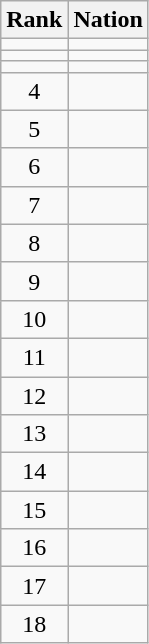<table class="wikitable sortable" style="text-align:left">
<tr>
<th>Rank</th>
<th>Nation</th>
</tr>
<tr>
<td align="center"></td>
<td></td>
</tr>
<tr>
<td align="center"></td>
<td></td>
</tr>
<tr>
<td align="center"></td>
<td></td>
</tr>
<tr>
<td align="center">4</td>
<td></td>
</tr>
<tr>
<td align="center">5</td>
<td></td>
</tr>
<tr>
<td align="center">6</td>
<td></td>
</tr>
<tr>
<td align="center">7</td>
<td></td>
</tr>
<tr>
<td align="center">8</td>
<td></td>
</tr>
<tr>
<td align="center">9</td>
<td></td>
</tr>
<tr>
<td align="center">10</td>
<td></td>
</tr>
<tr>
<td align="center">11</td>
<td></td>
</tr>
<tr>
<td align="center">12</td>
<td></td>
</tr>
<tr>
<td align="center">13</td>
<td></td>
</tr>
<tr>
<td align="center">14</td>
<td></td>
</tr>
<tr>
<td align="center">15</td>
<td></td>
</tr>
<tr>
<td align="center">16</td>
<td></td>
</tr>
<tr>
<td align="center">17</td>
<td></td>
</tr>
<tr>
<td align="center">18</td>
<td></td>
</tr>
</table>
